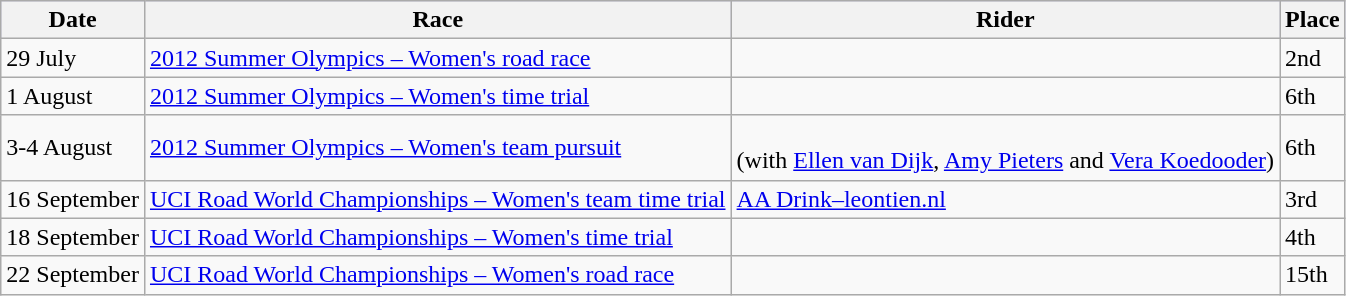<table class="wikitable">
<tr style="background:#ccccff;">
<th>Date</th>
<th>Race</th>
<th>Rider</th>
<th>Place</th>
</tr>
<tr>
<td>29 July</td>
<td><a href='#'>2012 Summer Olympics – Women's road race</a></td>
<td></td>
<td>2nd</td>
</tr>
<tr>
<td>1 August</td>
<td><a href='#'>2012 Summer Olympics – Women's time trial</a></td>
<td></td>
<td>6th</td>
</tr>
<tr>
<td>3-4 August</td>
<td><a href='#'>2012 Summer Olympics – Women's team pursuit</a></td>
<td><br>(with <a href='#'>Ellen van Dijk</a>, <a href='#'>Amy Pieters</a> and <a href='#'>Vera Koedooder</a>)</td>
<td>6th</td>
</tr>
<tr>
<td>16 September</td>
<td><a href='#'>UCI Road World Championships – Women's team time trial</a></td>
<td><a href='#'>AA Drink–leontien.nl</a></td>
<td>3rd</td>
</tr>
<tr>
<td>18 September</td>
<td><a href='#'>UCI Road World Championships – Women's time trial</a></td>
<td></td>
<td>4th</td>
</tr>
<tr>
<td>22 September</td>
<td><a href='#'>UCI Road World Championships – Women's road race</a></td>
<td></td>
<td>15th</td>
</tr>
</table>
